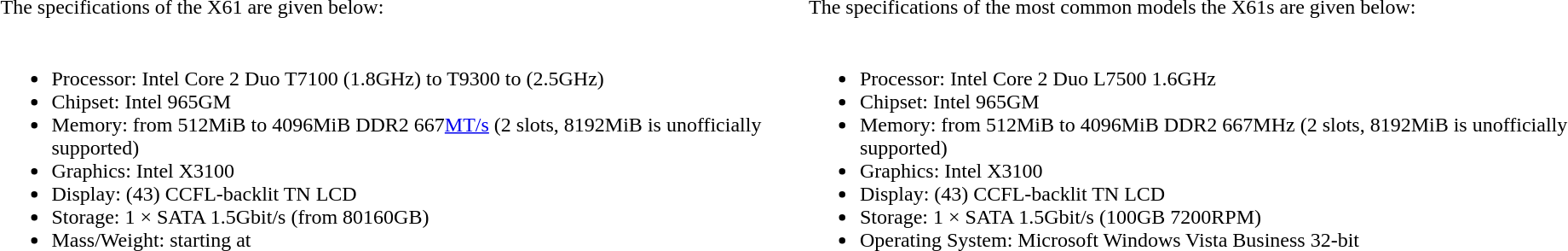<table>
<tr>
<td>The specifications of the X61 are given below:</td>
<td>The specifications of the most common models the X61s are given below:</td>
</tr>
<tr>
<td><br><ul><li>Processor: Intel Core 2 Duo T7100 (1.8GHz) to T9300 to (2.5GHz)</li><li>Chipset: Intel 965GM</li><li>Memory: from 512MiB to 4096MiB DDR2 667<a href='#'>MT/s</a> (2 slots, 8192MiB is unofficially supported)</li><li>Graphics: Intel X3100</li><li>Display:   (43) CCFL-backlit TN LCD</li><li>Storage: 1 × SATA 1.5Gbit/s (from 80160GB)</li><li>Mass/Weight: starting at </li></ul></td>
<td><br><ul><li>Processor: Intel Core 2 Duo L7500 1.6GHz</li><li>Chipset: Intel 965GM</li><li>Memory: from 512MiB to 4096MiB DDR2 667MHz (2 slots, 8192MiB is unofficially supported)</li><li>Graphics: Intel X3100</li><li>Display:   (43) CCFL-backlit TN LCD</li><li>Storage: 1 × SATA 1.5Gbit/s (100GB 7200RPM)</li><li>Operating System: Microsoft Windows Vista Business 32-bit</li></ul></td>
</tr>
</table>
